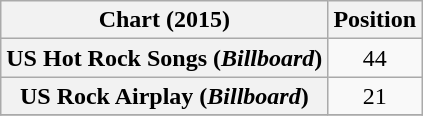<table class="wikitable plainrowheaders">
<tr>
<th>Chart (2015)</th>
<th>Position</th>
</tr>
<tr>
<th scope="row">US Hot Rock Songs (<em>Billboard</em>)</th>
<td style="text-align:center;">44</td>
</tr>
<tr>
<th scope="row">US Rock Airplay (<em>Billboard</em>)</th>
<td style="text-align:center;">21</td>
</tr>
<tr>
</tr>
</table>
